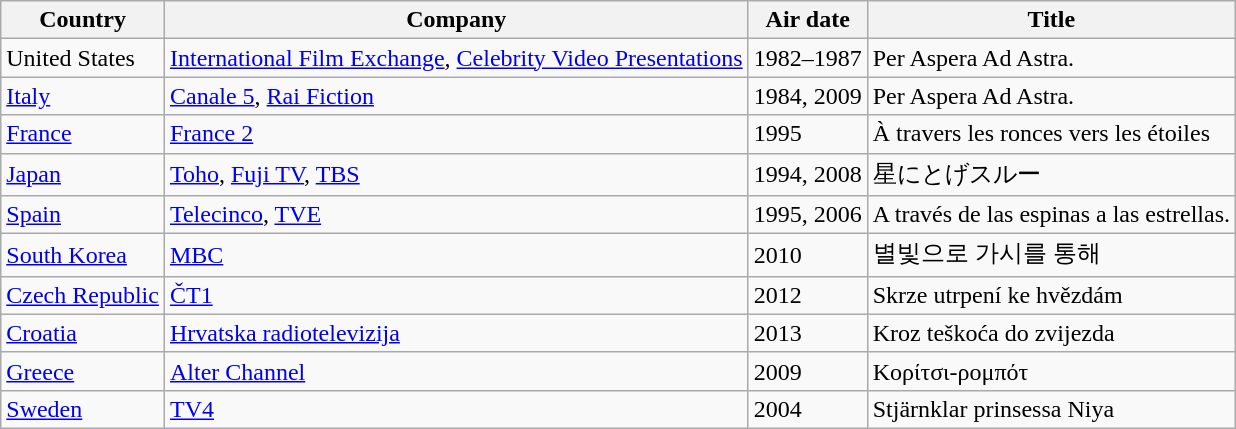<table class="wikitable">
<tr>
<th>Country</th>
<th>Company</th>
<th>Air date</th>
<th>Title</th>
</tr>
<tr>
<td>United States</td>
<td><a href='#'>International Film Exchange</a>, <a href='#'>Celebrity Video Presentations</a></td>
<td>1982–1987</td>
<td>Per Aspera Ad Astra.</td>
</tr>
<tr>
<td><a href='#'>Italy</a></td>
<td><a href='#'>Canale 5</a>, <a href='#'>Rai Fiction</a></td>
<td>1984, 2009</td>
<td>Per Aspera Ad Astra.</td>
</tr>
<tr>
<td><a href='#'>France</a></td>
<td><a href='#'>France 2</a></td>
<td>1995</td>
<td>À travers les ronces vers les étoiles</td>
</tr>
<tr>
<td><a href='#'>Japan</a></td>
<td><a href='#'>Toho</a>, <a href='#'>Fuji TV</a>, <a href='#'>TBS</a></td>
<td>1994, 2008</td>
<td>星にとげスルー</td>
</tr>
<tr>
<td><a href='#'>Spain</a></td>
<td><a href='#'>Telecinco</a>, <a href='#'>TVE</a></td>
<td>1995, 2006</td>
<td>A través de las espinas a las estrellas.</td>
</tr>
<tr>
<td><a href='#'>South Korea</a></td>
<td><a href='#'>MBC</a></td>
<td>2010</td>
<td>별빛으로 가시를 통해</td>
</tr>
<tr>
<td><a href='#'>Czech Republic</a></td>
<td><a href='#'>ČT1</a></td>
<td>2012</td>
<td>Skrze utrpení ke hvězdám</td>
</tr>
<tr>
<td><a href='#'>Croatia</a></td>
<td><a href='#'>Hrvatska radiotelevizija</a></td>
<td>2013</td>
<td>Kroz teškoća do zvijezda</td>
</tr>
<tr>
<td><a href='#'>Greece</a></td>
<td><a href='#'>Alter Channel</a></td>
<td>2009</td>
<td>Κορίτσι-ρομπότ</td>
</tr>
<tr>
<td><a href='#'>Sweden</a></td>
<td><a href='#'>TV4</a></td>
<td>2004</td>
<td>Stjärnklar prinsessa Niya</td>
</tr>
</table>
